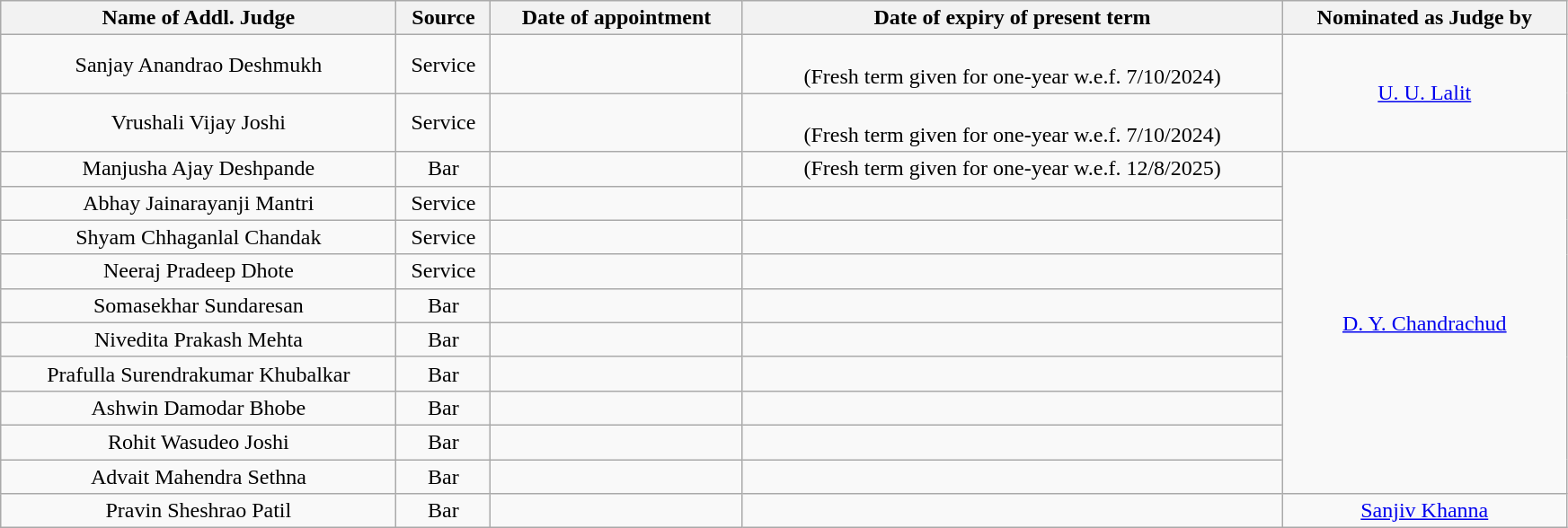<table class="wikitable sortable static-row-numbers static-row-header" style="text-align:center" width="92%">
<tr>
<th>Name of Addl. Judge</th>
<th>Source</th>
<th>Date of appointment</th>
<th>Date of expiry of present term</th>
<th>Nominated as Judge by</th>
</tr>
<tr>
<td>Sanjay Anandrao Deshmukh</td>
<td>Service</td>
<td></td>
<td><br>(Fresh term given for one-year w.e.f. 7/10/2024)</td>
<td rowspan="2"><a href='#'>U. U. Lalit</a></td>
</tr>
<tr>
<td>Vrushali Vijay Joshi</td>
<td>Service</td>
<td></td>
<td><br>(Fresh term given for one-year w.e.f. 7/10/2024)</td>
</tr>
<tr>
<td>Manjusha Ajay Deshpande</td>
<td>Bar</td>
<td></td>
<td>(Fresh term given for one-year w.e.f. 12/8/2025)</td>
<td rowspan="10"><a href='#'>D. Y. Chandrachud</a></td>
</tr>
<tr>
<td>Abhay Jainarayanji Mantri</td>
<td>Service</td>
<td></td>
<td></td>
</tr>
<tr>
<td>Shyam Chhaganlal Chandak</td>
<td>Service</td>
<td></td>
<td></td>
</tr>
<tr>
<td>Neeraj Pradeep Dhote</td>
<td>Service</td>
<td></td>
<td></td>
</tr>
<tr>
<td>Somasekhar Sundaresan</td>
<td>Bar</td>
<td></td>
<td></td>
</tr>
<tr>
<td>Nivedita Prakash Mehta</td>
<td>Bar</td>
<td></td>
<td></td>
</tr>
<tr>
<td>Prafulla Surendrakumar Khubalkar</td>
<td>Bar</td>
<td></td>
<td></td>
</tr>
<tr>
<td>Ashwin Damodar Bhobe</td>
<td>Bar</td>
<td></td>
<td></td>
</tr>
<tr>
<td>Rohit Wasudeo Joshi</td>
<td>Bar</td>
<td></td>
<td></td>
</tr>
<tr>
<td>Advait Mahendra Sethna</td>
<td>Bar</td>
<td></td>
<td></td>
</tr>
<tr>
<td>Pravin Sheshrao Patil</td>
<td>Bar</td>
<td></td>
<td></td>
<td><a href='#'>Sanjiv Khanna</a></td>
</tr>
</table>
